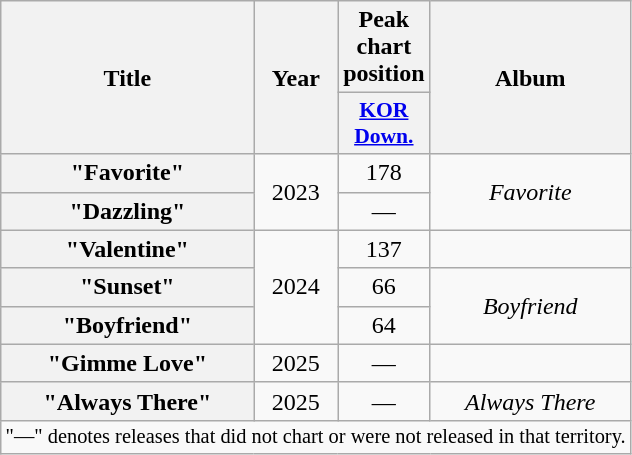<table class="wikitable plainrowheaders" style="text-align:center">
<tr>
<th scope="col" rowspan="2">Title</th>
<th scope="col" rowspan="2">Year</th>
<th scope="col">Peak chart position</th>
<th scope="col" rowspan="2">Album</th>
</tr>
<tr>
<th scope="col" style="font-size:90%; width:3em"><a href='#'>KOR<br>Down.</a><br></th>
</tr>
<tr>
<th scope="row">"Favorite"</th>
<td rowspan="2">2023</td>
<td>178</td>
<td rowspan="2"><em>Favorite</em></td>
</tr>
<tr>
<th scope="row">"Dazzling"</th>
<td>—</td>
</tr>
<tr>
<th scope="row">"Valentine"</th>
<td rowspan="3">2024</td>
<td>137</td>
<td></td>
</tr>
<tr>
<th scope="row">"Sunset"</th>
<td>66</td>
<td rowspan="2"><em>Boyfriend</em></td>
</tr>
<tr>
<th scope="row">"Boyfriend"</th>
<td>64</td>
</tr>
<tr>
<th scope="row">"Gimme Love"</th>
<td>2025</td>
<td>—</td>
<td></td>
</tr>
<tr>
<th scope="row">"Always There"</th>
<td>2025</td>
<td>—</td>
<td><em>Always There</em></td>
</tr>
<tr>
<td colspan="4" style="font-size:85%">"—" denotes releases that did not chart or were not released in that territory.</td>
</tr>
</table>
